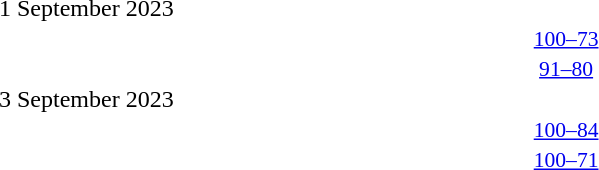<table style="width:100%;" cellspacing="1">
<tr>
<th width=25%></th>
<th width=2%></th>
<th width=6%></th>
<th width=2%></th>
<th width=25%></th>
</tr>
<tr>
<td>1 September 2023</td>
</tr>
<tr style=font-size:90%>
<td align=right></td>
<td></td>
<td align=center><a href='#'>100–73</a></td>
<td></td>
<td></td>
<td></td>
</tr>
<tr style=font-size:90%>
<td align=right></td>
<td></td>
<td align=center><a href='#'>91–80</a></td>
<td></td>
<td></td>
<td></td>
</tr>
<tr>
<td>3 September 2023</td>
</tr>
<tr style=font-size:90%>
<td align=right></td>
<td></td>
<td align=center><a href='#'>100–84</a></td>
<td></td>
<td></td>
<td></td>
</tr>
<tr style=font-size:90%>
<td align=right></td>
<td></td>
<td align=center><a href='#'>100–71</a></td>
<td></td>
<td></td>
<td></td>
</tr>
</table>
